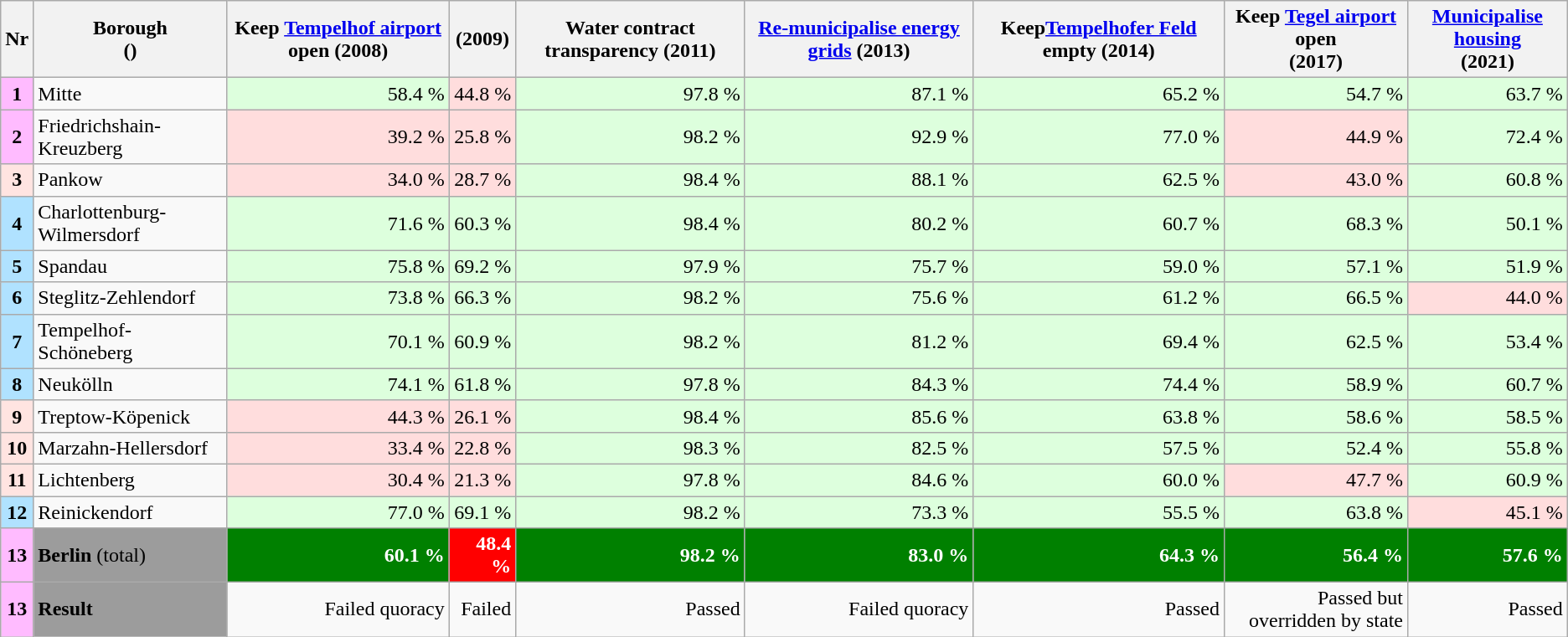<table class="wikitable sortable zebra" style="text-align:right">
<tr>
<th>Nr</th>
<th>Borough<br>()</th>
<th>Keep <a href='#'>Tempelhof airport</a> open (2008)</th>
<th>(2009)</th>
<th>Water contract transparency (2011)</th>
<th><a href='#'>Re-municipalise energy grids</a> (2013)</th>
<th>Keep<a href='#'>Tempelhofer Feld</a> empty (2014)</th>
<th>Keep <a href='#'>Tegel airport</a> open<br>(2017)</th>
<th><a href='#'>Municipalise housing</a><br>(2021)</th>
</tr>
<tr>
<th style="background:#FFBBFF">1</th>
<td style="text-align:left">Mitte</td>
<td style="background:#DDFFDD">58.4 %</td>
<td style="background:#FFDDDD">44.8 %</td>
<td style="background:#DDFFDD">97.8 %</td>
<td style="background:#DDFFDD">87.1 %</td>
<td style="background:#DDFFDD">65.2 %</td>
<td style="background:#DDFFDD">54.7 %</td>
<td style="background:#DDFFDD">63.7 %</td>
</tr>
<tr>
<th style="background:#FFBBFF">2</th>
<td style="text-align:left">Friedrichshain-Kreuzberg</td>
<td style="background:#FFDDDD">39.2 %</td>
<td style="background:#FFDDDD">25.8 %</td>
<td style="background:#DDFFDD">98.2 %</td>
<td style="background:#DDFFDD">92.9 %</td>
<td style="background:#DDFFDD">77.0 %</td>
<td style="background:#FFDDDD">44.9 %</td>
<td style="background:#DDFFDD">72.4 %</td>
</tr>
<tr>
<th style="background:#FFE4E1">3</th>
<td style="text-align:left">Pankow</td>
<td style="background:#FFDDDD">34.0 %</td>
<td style="background:#FFDDDD">28.7 %</td>
<td style="background:#DDFFDD">98.4 %</td>
<td style="background:#DDFFDD">88.1 %</td>
<td style="background:#DDFFDD">62.5 %</td>
<td style="background:#FFDDDD">43.0 %</td>
<td style="background:#DDFFDD">60.8 %</td>
</tr>
<tr>
<th style="background:#B0E2FF">4</th>
<td style="text-align:left">Charlottenburg-Wilmersdorf</td>
<td style="background:#DDFFDD">71.6 %</td>
<td style="background:#DDFFDD">60.3 %</td>
<td style="background:#DDFFDD">98.4 %</td>
<td style="background:#DDFFDD">80.2 %</td>
<td style="background:#DDFFDD">60.7 %</td>
<td style="background:#DDFFDD">68.3 %</td>
<td style="background:#DDFFDD">50.1 %</td>
</tr>
<tr>
<th style="background:#B0E2FF">5</th>
<td style="text-align:left">Spandau</td>
<td style="background:#DDFFDD">75.8 %</td>
<td style="background:#DDFFDD">69.2 %</td>
<td style="background:#DDFFDD">97.9 %</td>
<td style="background:#DDFFDD">75.7 %</td>
<td style="background:#DDFFDD">59.0 %</td>
<td style="background:#DDFFDD">57.1 %</td>
<td style="background:#DDFFDD">51.9 %</td>
</tr>
<tr>
<th style="background:#B0E2FF">6</th>
<td style="text-align:left">Steglitz-Zehlendorf</td>
<td style="background:#DDFFDD">73.8 %</td>
<td style="background:#DDFFDD">66.3 %</td>
<td style="background:#DDFFDD">98.2 %</td>
<td style="background:#DDFFDD">75.6 %</td>
<td style="background:#DDFFDD">61.2 %</td>
<td style="background:#DDFFDD">66.5 %</td>
<td style="background:#FFDDDD">44.0 %</td>
</tr>
<tr>
<th style="background:#B0E2FF">7</th>
<td style="text-align:left">Tempelhof-Schöneberg</td>
<td style="background:#DDFFDD">70.1 %</td>
<td style="background:#DDFFDD">60.9 %</td>
<td style="background:#DDFFDD">98.2 %</td>
<td style="background:#DDFFDD">81.2 %</td>
<td style="background:#DDFFDD">69.4 %</td>
<td style="background:#DDFFDD">62.5 %</td>
<td style="background:#DDFFDD">53.4 %</td>
</tr>
<tr>
<th style="background:#B0E2FF">8</th>
<td style="text-align:left">Neukölln</td>
<td style="background:#DDFFDD">74.1 %</td>
<td style="background:#DDFFDD">61.8 %</td>
<td style="background:#DDFFDD">97.8 %</td>
<td style="background:#DDFFDD">84.3 %</td>
<td style="background:#DDFFDD">74.4 %</td>
<td style="background:#DDFFDD">58.9 %</td>
<td style="background:#DDFFDD">60.7 %</td>
</tr>
<tr>
<th style="background:#FFE4E1">9</th>
<td style="text-align:left">Treptow-Köpenick</td>
<td style="background:#FFDDDD">44.3 %</td>
<td style="background:#FFDDDD">26.1 %</td>
<td style="background:#DDFFDD">98.4 %</td>
<td style="background:#DDFFDD">85.6 %</td>
<td style="background:#DDFFDD">63.8 %</td>
<td style="background:#DDFFDD">58.6 %</td>
<td style="background:#DDFFDD">58.5 %</td>
</tr>
<tr>
<th style="background:#FFE4E1">10</th>
<td style="text-align:left">Marzahn-Hellersdorf</td>
<td style="background:#FFDDDD">33.4 %</td>
<td style="background:#FFDDDD">22.8 %</td>
<td style="background:#DDFFDD">98.3 %</td>
<td style="background:#DDFFDD">82.5 %</td>
<td style="background:#DDFFDD">57.5 %</td>
<td style="background:#DDFFDD">52.4 %</td>
<td style="background:#DDFFDD">55.8 %</td>
</tr>
<tr>
<th style="background:#FFE4E1">11</th>
<td style="text-align:left">Lichtenberg</td>
<td style="background:#FFDDDD">30.4 %</td>
<td style="background:#FFDDDD">21.3 %</td>
<td style="background:#DDFFDD">97.8 %</td>
<td style="background:#DDFFDD">84.6 %</td>
<td style="background:#DDFFDD">60.0 %</td>
<td style="background:#FFDDDD">47.7 %</td>
<td style="background:#DDFFDD">60.9 %</td>
</tr>
<tr>
<th style="background:#B0E2FF">12</th>
<td style="text-align:left">Reinickendorf</td>
<td style="background:#DDFFDD">77.0 %</td>
<td style="background:#DDFFDD">69.1 %</td>
<td style="background:#DDFFDD">98.2 %</td>
<td style="background:#DDFFDD">73.3 %</td>
<td style="background:#DDFFDD">55.5 %</td>
<td style="background:#DDFFDD">63.8 %</td>
<td style="background:#FFDDDD">45.1 %</td>
</tr>
<tr>
<th style="background:#FFBBFF"><span>13</span></th>
<td style="background:#9C9C9C; text-align:left"> <strong>Berlin</strong> (total)</td>
<td style="background:green; color:white"><strong>60.1 %</strong></td>
<td style="background:red; color:white"><strong>48.4 %</strong></td>
<td style="background:green; color:white"><strong>98.2 %</strong></td>
<td style="background:green; color:white"><strong>83.0 %</strong></td>
<td style="background:green; color:white"><strong>64.3 %</strong></td>
<td style="background:green; color:white"><strong>56.4 %</strong></td>
<td style="background:green; color:white"><strong>57.6 %</strong></td>
</tr>
<tr class="sortbottom">
<th style="background:#FFBBFF"><span>13</span></th>
<td style="background:#9C9C9C; text-align:left"><strong>Result</strong></td>
<td>Failed quoracy</td>
<td>Failed</td>
<td>Passed</td>
<td>Failed quoracy</td>
<td>Passed</td>
<td>Passed but overridden by  state</td>
<td>Passed</td>
</tr>
</table>
